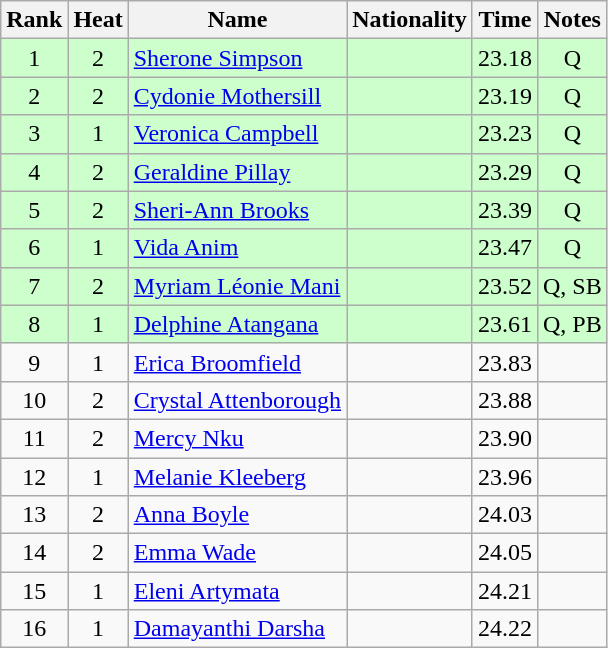<table class="wikitable sortable" style="text-align:center">
<tr>
<th>Rank</th>
<th>Heat</th>
<th>Name</th>
<th>Nationality</th>
<th>Time</th>
<th>Notes</th>
</tr>
<tr bgcolor=ccffcc>
<td>1</td>
<td>2</td>
<td align=left><a href='#'>Sherone Simpson</a></td>
<td align=left></td>
<td>23.18</td>
<td>Q</td>
</tr>
<tr bgcolor=ccffcc>
<td>2</td>
<td>2</td>
<td align=left><a href='#'>Cydonie Mothersill</a></td>
<td align=left></td>
<td>23.19</td>
<td>Q</td>
</tr>
<tr bgcolor=ccffcc>
<td>3</td>
<td>1</td>
<td align=left><a href='#'>Veronica Campbell</a></td>
<td align=left></td>
<td>23.23</td>
<td>Q</td>
</tr>
<tr bgcolor=ccffcc>
<td>4</td>
<td>2</td>
<td align=left><a href='#'>Geraldine Pillay</a></td>
<td align=left></td>
<td>23.29</td>
<td>Q</td>
</tr>
<tr bgcolor=ccffcc>
<td>5</td>
<td>2</td>
<td align=left><a href='#'>Sheri-Ann Brooks</a></td>
<td align=left></td>
<td>23.39</td>
<td>Q</td>
</tr>
<tr bgcolor=ccffcc>
<td>6</td>
<td>1</td>
<td align=left><a href='#'>Vida Anim</a></td>
<td align=left></td>
<td>23.47</td>
<td>Q</td>
</tr>
<tr bgcolor=ccffcc>
<td>7</td>
<td>2</td>
<td align=left><a href='#'>Myriam Léonie Mani</a></td>
<td align=left></td>
<td>23.52</td>
<td>Q, SB</td>
</tr>
<tr bgcolor=ccffcc>
<td>8</td>
<td>1</td>
<td align=left><a href='#'>Delphine Atangana</a></td>
<td align=left></td>
<td>23.61</td>
<td>Q, PB</td>
</tr>
<tr>
<td>9</td>
<td>1</td>
<td align=left><a href='#'>Erica Broomfield</a></td>
<td align=left></td>
<td>23.83</td>
<td></td>
</tr>
<tr>
<td>10</td>
<td>2</td>
<td align=left><a href='#'>Crystal Attenborough</a></td>
<td align=left></td>
<td>23.88</td>
<td></td>
</tr>
<tr>
<td>11</td>
<td>2</td>
<td align=left><a href='#'>Mercy Nku</a></td>
<td align=left></td>
<td>23.90</td>
<td></td>
</tr>
<tr>
<td>12</td>
<td>1</td>
<td align=left><a href='#'>Melanie Kleeberg</a></td>
<td align=left></td>
<td>23.96</td>
<td></td>
</tr>
<tr>
<td>13</td>
<td>2</td>
<td align=left><a href='#'>Anna Boyle</a></td>
<td align=left></td>
<td>24.03</td>
<td></td>
</tr>
<tr>
<td>14</td>
<td>2</td>
<td align=left><a href='#'>Emma Wade</a></td>
<td align=left></td>
<td>24.05</td>
<td></td>
</tr>
<tr>
<td>15</td>
<td>1</td>
<td align=left><a href='#'>Eleni Artymata</a></td>
<td align=left></td>
<td>24.21</td>
<td></td>
</tr>
<tr>
<td>16</td>
<td>1</td>
<td align=left><a href='#'>Damayanthi Darsha</a></td>
<td align=left></td>
<td>24.22</td>
<td></td>
</tr>
</table>
